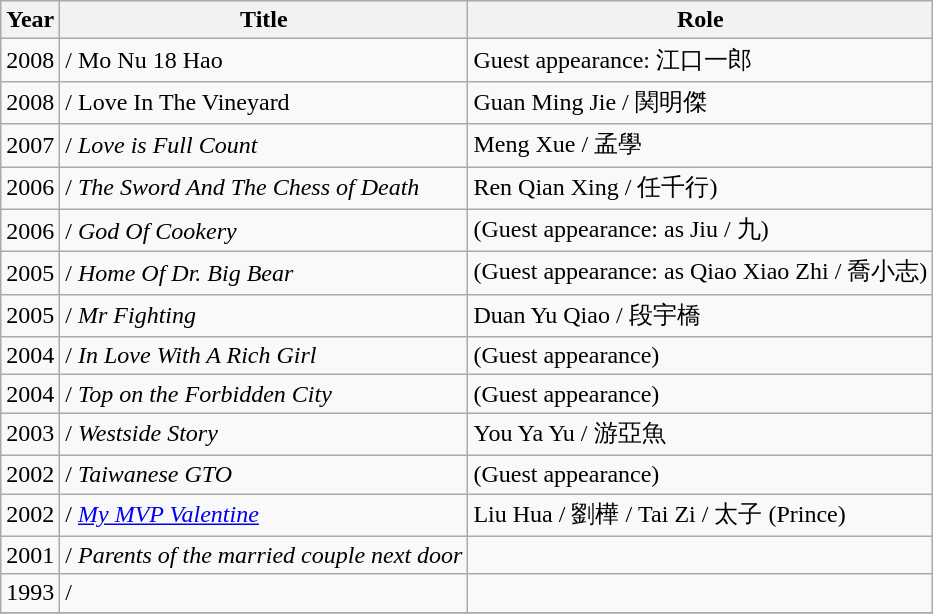<table class="wikitable sortable">
<tr>
<th>Year</th>
<th>Title</th>
<th>Role</th>
</tr>
<tr>
<td>2008</td>
<td> / Mo Nu 18 Hao</td>
<td>Guest appearance: 江口一郎</td>
</tr>
<tr>
<td>2008</td>
<td> / Love In The Vineyard</td>
<td>Guan Ming Jie / 関明傑</td>
</tr>
<tr>
<td>2007</td>
<td> / <em>Love is Full Count</em></td>
<td>Meng Xue / 孟學</td>
</tr>
<tr>
<td>2006</td>
<td> / <em>The Sword And The Chess of Death</em></td>
<td>Ren Qian Xing / 任千行)</td>
</tr>
<tr>
<td>2006</td>
<td> / <em>God Of Cookery</em></td>
<td>(Guest appearance: as Jiu / 九)</td>
</tr>
<tr>
<td>2005</td>
<td> / <em>Home Of Dr. Big Bear</em></td>
<td>(Guest appearance: as Qiao Xiao Zhi / 喬小志)</td>
</tr>
<tr>
<td>2005</td>
<td> / <em>Mr Fighting</em></td>
<td>Duan Yu Qiao / 段宇橋</td>
</tr>
<tr>
<td>2004</td>
<td> / <em>In Love With A Rich Girl</em></td>
<td>(Guest appearance)</td>
</tr>
<tr>
<td>2004</td>
<td> / <em>Top on the Forbidden City</em></td>
<td>(Guest appearance)</td>
</tr>
<tr>
<td>2003</td>
<td> / <em>Westside Story</em></td>
<td>You Ya Yu / 游亞魚</td>
</tr>
<tr>
<td>2002</td>
<td> / <em>Taiwanese GTO</em></td>
<td>(Guest appearance)</td>
</tr>
<tr>
<td>2002</td>
<td> / <em><a href='#'>My MVP Valentine</a></em></td>
<td>Liu Hua / 劉樺 / Tai Zi / 太子 (Prince)</td>
</tr>
<tr>
<td>2001</td>
<td> / <em>Parents of the married couple next door</em></td>
<td></td>
</tr>
<tr>
<td>1993</td>
<td> /</td>
<td></td>
</tr>
<tr>
</tr>
</table>
